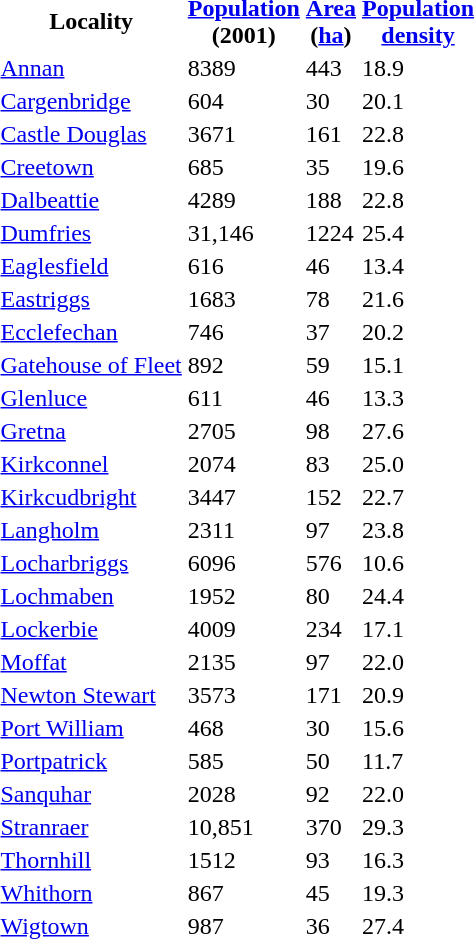<table>
<tr>
<th>Locality</th>
<th><a href='#'>Population</a><br>(2001)</th>
<th><a href='#'>Area</a><br>(<a href='#'>ha</a>)</th>
<th><a href='#'>Population<br>density</a></th>
</tr>
<tr>
<td><a href='#'>Annan</a></td>
<td>8389</td>
<td>443</td>
<td>18.9</td>
</tr>
<tr>
<td><a href='#'>Cargenbridge</a></td>
<td>604</td>
<td>30</td>
<td>20.1</td>
</tr>
<tr>
<td><a href='#'>Castle Douglas</a></td>
<td>3671</td>
<td>161</td>
<td>22.8</td>
</tr>
<tr>
<td><a href='#'>Creetown</a></td>
<td>685</td>
<td>35</td>
<td>19.6</td>
</tr>
<tr>
<td><a href='#'>Dalbeattie</a></td>
<td>4289</td>
<td>188</td>
<td>22.8</td>
</tr>
<tr>
<td><a href='#'>Dumfries</a></td>
<td>31,146</td>
<td>1224</td>
<td>25.4</td>
</tr>
<tr>
<td><a href='#'>Eaglesfield</a></td>
<td>616</td>
<td>46</td>
<td>13.4</td>
</tr>
<tr>
<td><a href='#'>Eastriggs</a></td>
<td>1683</td>
<td>78</td>
<td>21.6</td>
</tr>
<tr>
<td><a href='#'>Ecclefechan</a></td>
<td>746</td>
<td>37</td>
<td>20.2</td>
</tr>
<tr>
<td><a href='#'>Gatehouse of Fleet</a></td>
<td>892</td>
<td>59</td>
<td>15.1</td>
</tr>
<tr>
<td><a href='#'>Glenluce</a></td>
<td>611</td>
<td>46</td>
<td>13.3</td>
</tr>
<tr>
<td><a href='#'>Gretna</a></td>
<td>2705</td>
<td>98</td>
<td>27.6</td>
</tr>
<tr>
<td><a href='#'>Kirkconnel</a></td>
<td>2074</td>
<td>83</td>
<td>25.0</td>
</tr>
<tr>
<td><a href='#'>Kirkcudbright</a></td>
<td>3447</td>
<td>152</td>
<td>22.7</td>
</tr>
<tr>
<td><a href='#'>Langholm</a></td>
<td>2311</td>
<td>97</td>
<td>23.8</td>
</tr>
<tr>
<td><a href='#'>Locharbriggs</a></td>
<td>6096</td>
<td>576</td>
<td>10.6</td>
</tr>
<tr>
<td><a href='#'>Lochmaben</a></td>
<td>1952</td>
<td>80</td>
<td>24.4</td>
</tr>
<tr>
<td><a href='#'>Lockerbie</a></td>
<td>4009</td>
<td>234</td>
<td>17.1</td>
</tr>
<tr>
<td><a href='#'>Moffat</a></td>
<td>2135</td>
<td>97</td>
<td>22.0</td>
</tr>
<tr>
<td><a href='#'>Newton Stewart</a></td>
<td>3573</td>
<td>171</td>
<td>20.9</td>
</tr>
<tr>
<td><a href='#'>Port William</a></td>
<td>468</td>
<td>30</td>
<td>15.6</td>
</tr>
<tr>
<td><a href='#'>Portpatrick</a></td>
<td>585</td>
<td>50</td>
<td>11.7</td>
</tr>
<tr>
<td><a href='#'>Sanquhar</a></td>
<td>2028</td>
<td>92</td>
<td>22.0</td>
</tr>
<tr>
<td><a href='#'>Stranraer</a></td>
<td>10,851</td>
<td>370</td>
<td>29.3</td>
</tr>
<tr>
<td><a href='#'>Thornhill</a></td>
<td>1512</td>
<td>93</td>
<td>16.3</td>
</tr>
<tr>
<td><a href='#'>Whithorn</a></td>
<td>867</td>
<td>45</td>
<td>19.3</td>
</tr>
<tr>
<td><a href='#'>Wigtown</a></td>
<td>987</td>
<td>36</td>
<td>27.4</td>
</tr>
<tr>
</tr>
</table>
